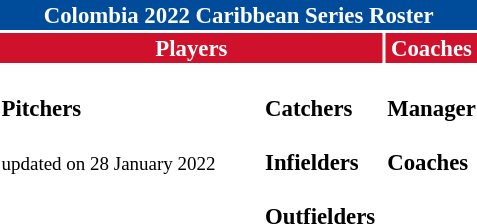<table class="toccolours" style="font-size: 95%;">
<tr>
<th colspan="10" style="background-color:#004C9B; color:#FFFFFF;";text-align:center;">Colombia 2022 Caribbean Series Roster</th>
</tr>
<tr>
<th colspan="4" style="background-color: #D0112B; color:#FFFFFF">Players</th>
<th colspan="1" style="background-color: #D0112B; color:#FFFFFF">Coaches</th>
</tr>
<tr>
<td style="vertical-align:top;text-align:left;"><br><strong>Pitchers</strong><br>
















<br><small><span></span> updated on 28 January 2022</small></td>
<td width="25px"></td>
<td style="vertical-align:top;text-align:left;"><br><strong>Catchers</strong><br>

<br><strong>Infielders</strong><br>




<br><strong>Outfielders</strong><br>



</td>
<td style="vertical-align:top;text-align:left;"></td>
<td style="vertical-align:top;text-align:left;"><br><strong>Manager</strong><br><br><strong>Coaches</strong></td>
</tr>
</table>
